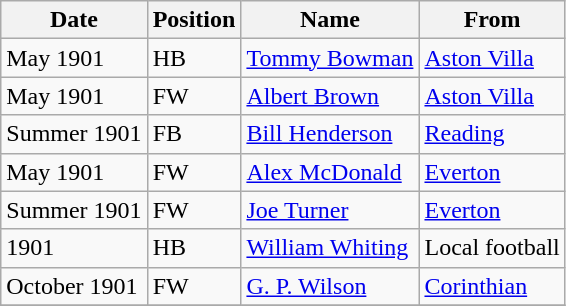<table class="wikitable">
<tr>
<th>Date</th>
<th>Position</th>
<th>Name</th>
<th>From</th>
</tr>
<tr>
<td>May 1901</td>
<td>HB</td>
<td><a href='#'>Tommy Bowman</a></td>
<td><a href='#'>Aston Villa</a></td>
</tr>
<tr>
<td>May 1901</td>
<td>FW</td>
<td><a href='#'>Albert Brown</a></td>
<td><a href='#'>Aston Villa</a></td>
</tr>
<tr>
<td>Summer 1901</td>
<td>FB</td>
<td><a href='#'>Bill Henderson</a></td>
<td><a href='#'>Reading</a></td>
</tr>
<tr>
<td>May 1901</td>
<td>FW</td>
<td><a href='#'>Alex McDonald</a></td>
<td><a href='#'>Everton</a></td>
</tr>
<tr>
<td>Summer 1901</td>
<td>FW</td>
<td><a href='#'>Joe Turner</a></td>
<td><a href='#'>Everton</a></td>
</tr>
<tr>
<td>1901</td>
<td>HB</td>
<td><a href='#'>William Whiting</a></td>
<td>Local football</td>
</tr>
<tr>
<td>October 1901</td>
<td>FW</td>
<td><a href='#'>G. P. Wilson</a></td>
<td><a href='#'>Corinthian</a></td>
</tr>
<tr>
</tr>
</table>
